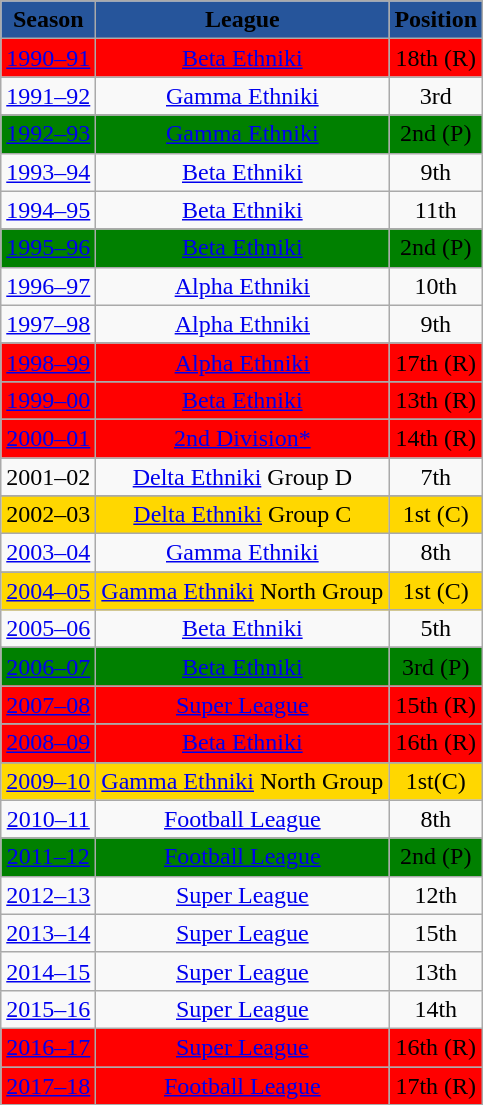<table class="wikitable" style="text-align:center">
<tr>
<th style="background:#26559B;"><span>Season</span></th>
<th style="background:#26559B;"><span>League</span></th>
<th style="background:#26559B;"><span>Position</span></th>
</tr>
<tr style="background:Red;">
<td><a href='#'>1990–91</a></td>
<td><a href='#'>Beta Ethniki</a></td>
<td>18th (R)</td>
</tr>
<tr>
<td><a href='#'>1991–92</a></td>
<td><a href='#'>Gamma Ethniki</a></td>
<td>3rd</td>
</tr>
<tr>
</tr>
<tr style="background:Green;">
<td><a href='#'>1992–93</a></td>
<td><a href='#'>Gamma Ethniki</a></td>
<td>2nd (P)</td>
</tr>
<tr>
<td><a href='#'>1993–94</a></td>
<td><a href='#'>Beta Ethniki</a></td>
<td>9th</td>
</tr>
<tr>
<td><a href='#'>1994–95</a></td>
<td><a href='#'>Beta Ethniki</a></td>
<td>11th</td>
</tr>
<tr>
</tr>
<tr style="background:Green;">
<td><a href='#'>1995–96</a></td>
<td><a href='#'>Beta Ethniki</a></td>
<td>2nd (P)</td>
</tr>
<tr>
<td><a href='#'>1996–97</a></td>
<td><a href='#'>Alpha Ethniki</a></td>
<td>10th</td>
</tr>
<tr>
<td><a href='#'>1997–98</a></td>
<td><a href='#'>Alpha Ethniki</a></td>
<td>9th</td>
</tr>
<tr>
</tr>
<tr style="background:Red;">
<td><a href='#'>1998–99</a></td>
<td><a href='#'>Alpha Ethniki</a></td>
<td>17th (R)</td>
</tr>
<tr>
</tr>
<tr style="background:Red;">
<td><a href='#'>1999–00</a></td>
<td><a href='#'>Beta Ethniki</a></td>
<td>13th (R)</td>
</tr>
<tr>
</tr>
<tr style="background:Red;">
<td><a href='#'>2000–01</a></td>
<td><a href='#'>2nd Division*</a></td>
<td>14th (R)</td>
</tr>
<tr>
<td>2001–02</td>
<td><a href='#'>Delta Ethniki</a> Group D</td>
<td>7th</td>
</tr>
<tr>
</tr>
<tr style="background:Gold;">
<td>2002–03</td>
<td><a href='#'>Delta Ethniki</a> Group C</td>
<td>1st (C)</td>
</tr>
<tr>
<td><a href='#'>2003–04</a></td>
<td><a href='#'>Gamma Ethniki</a></td>
<td>8th</td>
</tr>
<tr>
</tr>
<tr style="background:Gold;">
<td><a href='#'>2004–05</a></td>
<td><a href='#'>Gamma Ethniki</a> North Group</td>
<td>1st (C)</td>
</tr>
<tr>
<td><a href='#'>2005–06</a></td>
<td><a href='#'>Beta Ethniki</a></td>
<td>5th</td>
</tr>
<tr>
</tr>
<tr style="background:Green;">
<td><a href='#'>2006–07</a></td>
<td><a href='#'>Beta Ethniki</a></td>
<td>3rd (P)</td>
</tr>
<tr style="background:Red;">
<td><a href='#'>2007–08</a></td>
<td><a href='#'>Super League</a></td>
<td>15th (R)</td>
</tr>
<tr>
</tr>
<tr style="background:Red;">
<td><a href='#'>2008–09</a></td>
<td><a href='#'>Beta Ethniki</a></td>
<td>16th (R)</td>
</tr>
<tr>
</tr>
<tr style="background:Gold;">
<td><a href='#'>2009–10</a></td>
<td><a href='#'>Gamma Ethniki</a> North Group</td>
<td>1st(C)</td>
</tr>
<tr>
<td><a href='#'>2010–11</a></td>
<td><a href='#'>Football League</a></td>
<td>8th</td>
</tr>
<tr>
</tr>
<tr style="background:Green;">
<td><a href='#'>2011–12</a></td>
<td><a href='#'>Football League</a></td>
<td>2nd (P)</td>
</tr>
<tr>
<td><a href='#'>2012–13</a></td>
<td><a href='#'>Super League</a></td>
<td>12th</td>
</tr>
<tr>
<td><a href='#'>2013–14</a></td>
<td><a href='#'>Super League</a></td>
<td>15th</td>
</tr>
<tr>
<td><a href='#'>2014–15</a></td>
<td><a href='#'>Super League</a></td>
<td>13th</td>
</tr>
<tr>
<td><a href='#'>2015–16</a></td>
<td><a href='#'>Super League</a></td>
<td>14th</td>
</tr>
<tr style="background:Red;">
<td><a href='#'>2016–17</a></td>
<td><a href='#'>Super League</a></td>
<td>16th (R)</td>
</tr>
<tr style="background:Red;">
<td><a href='#'>2017–18</a></td>
<td><a href='#'>Football League</a></td>
<td>17th (R)</td>
</tr>
<tr>
</tr>
</table>
